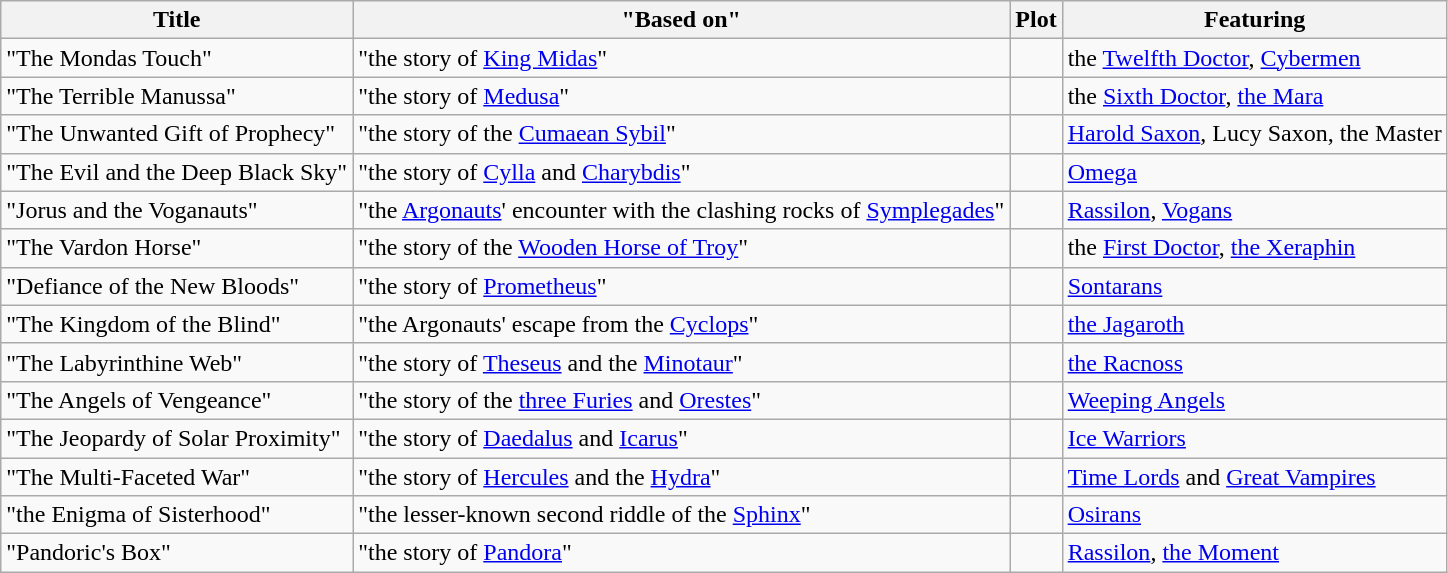<table class="wikitable">
<tr>
<th>Title</th>
<th>"Based on"</th>
<th>Plot</th>
<th>Featuring</th>
</tr>
<tr>
<td>"The Mondas Touch"</td>
<td>"the story of <a href='#'>King Midas</a>"</td>
<td></td>
<td>the <a href='#'>Twelfth Doctor</a>, <a href='#'>Cybermen</a></td>
</tr>
<tr>
<td>"The Terrible Manussa"</td>
<td>"the story of <a href='#'>Medusa</a>"</td>
<td></td>
<td>the <a href='#'>Sixth Doctor</a>, <a href='#'>the Mara</a></td>
</tr>
<tr>
<td>"The Unwanted Gift of Prophecy"</td>
<td>"the story of the <a href='#'>Cumaean Sybil</a>"</td>
<td></td>
<td><a href='#'>Harold Saxon</a>, Lucy Saxon, the Master</td>
</tr>
<tr>
<td>"The Evil and the Deep Black Sky"</td>
<td>"the story of <a href='#'>Cylla</a> and <a href='#'>Charybdis</a>"</td>
<td></td>
<td><a href='#'>Omega</a></td>
</tr>
<tr>
<td>"Jorus and the Voganauts"</td>
<td>"the <a href='#'>Argonauts</a>' encounter with the clashing rocks of <a href='#'>Symplegades</a>"</td>
<td></td>
<td><a href='#'>Rassilon</a>, <a href='#'>Vogans</a></td>
</tr>
<tr>
<td>"The Vardon Horse"</td>
<td>"the story of the <a href='#'>Wooden Horse of Troy</a>"</td>
<td></td>
<td>the <a href='#'>First Doctor</a>, <a href='#'>the Xeraphin</a></td>
</tr>
<tr>
<td>"Defiance of the New Bloods"</td>
<td>"the story of <a href='#'>Prometheus</a>"</td>
<td></td>
<td><a href='#'>Sontarans</a></td>
</tr>
<tr>
<td>"The Kingdom of the Blind"</td>
<td>"the Argonauts' escape from the <a href='#'>Cyclops</a>"</td>
<td></td>
<td><a href='#'>the Jagaroth</a></td>
</tr>
<tr>
<td>"The Labyrinthine Web"</td>
<td>"the story of <a href='#'>Theseus</a> and the <a href='#'>Minotaur</a>"</td>
<td></td>
<td><a href='#'>the Racnoss</a></td>
</tr>
<tr>
<td>"The Angels of Vengeance"</td>
<td>"the story of the <a href='#'>three Furies</a> and <a href='#'>Orestes</a>"</td>
<td></td>
<td><a href='#'>Weeping Angels</a></td>
</tr>
<tr>
<td>"The Jeopardy of Solar Proximity"</td>
<td>"the story of <a href='#'>Daedalus</a> and <a href='#'>Icarus</a>"</td>
<td></td>
<td><a href='#'>Ice Warriors</a></td>
</tr>
<tr>
<td>"The Multi-Faceted War"</td>
<td>"the story of <a href='#'>Hercules</a> and the <a href='#'>Hydra</a>"</td>
<td></td>
<td><a href='#'>Time Lords</a> and <a href='#'>Great Vampires</a></td>
</tr>
<tr>
<td>"the Enigma of Sisterhood"</td>
<td>"the lesser-known second riddle of the <a href='#'>Sphinx</a>"</td>
<td></td>
<td><a href='#'>Osirans</a></td>
</tr>
<tr>
<td>"Pandoric's Box"</td>
<td>"the story of <a href='#'>Pandora</a>"</td>
<td></td>
<td><a href='#'>Rassilon</a>, <a href='#'>the Moment</a></td>
</tr>
</table>
